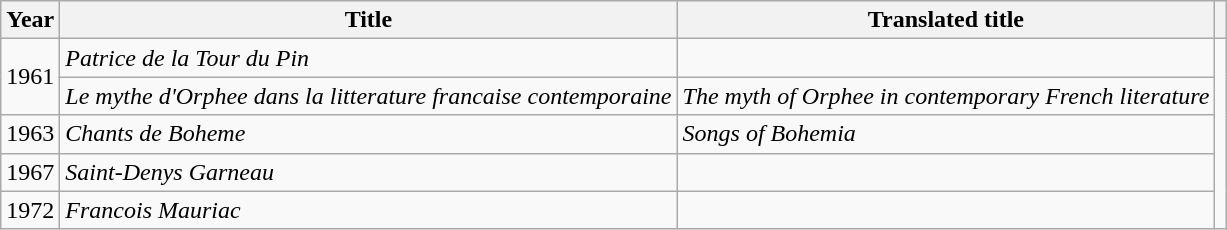<table class="wikitable">
<tr>
<th>Year</th>
<th>Title</th>
<th>Translated title</th>
<th></th>
</tr>
<tr>
<td rowspan=2>1961</td>
<td><em>Patrice de la Tour du Pin</em></td>
<td></td>
<td rowspan=5></td>
</tr>
<tr>
<td><em>Le mythe d'Orphee dans la litterature francaise contemporaine</em></td>
<td><em>The myth of Orphee in contemporary French literature</em></td>
</tr>
<tr>
<td>1963</td>
<td><em>Chants de Boheme</em></td>
<td><em>Songs of Bohemia</em></td>
</tr>
<tr>
<td>1967</td>
<td><em>Saint-Denys Garneau</em></td>
<td></td>
</tr>
<tr>
<td>1972</td>
<td><em>Francois Mauriac</em></td>
<td></td>
</tr>
</table>
